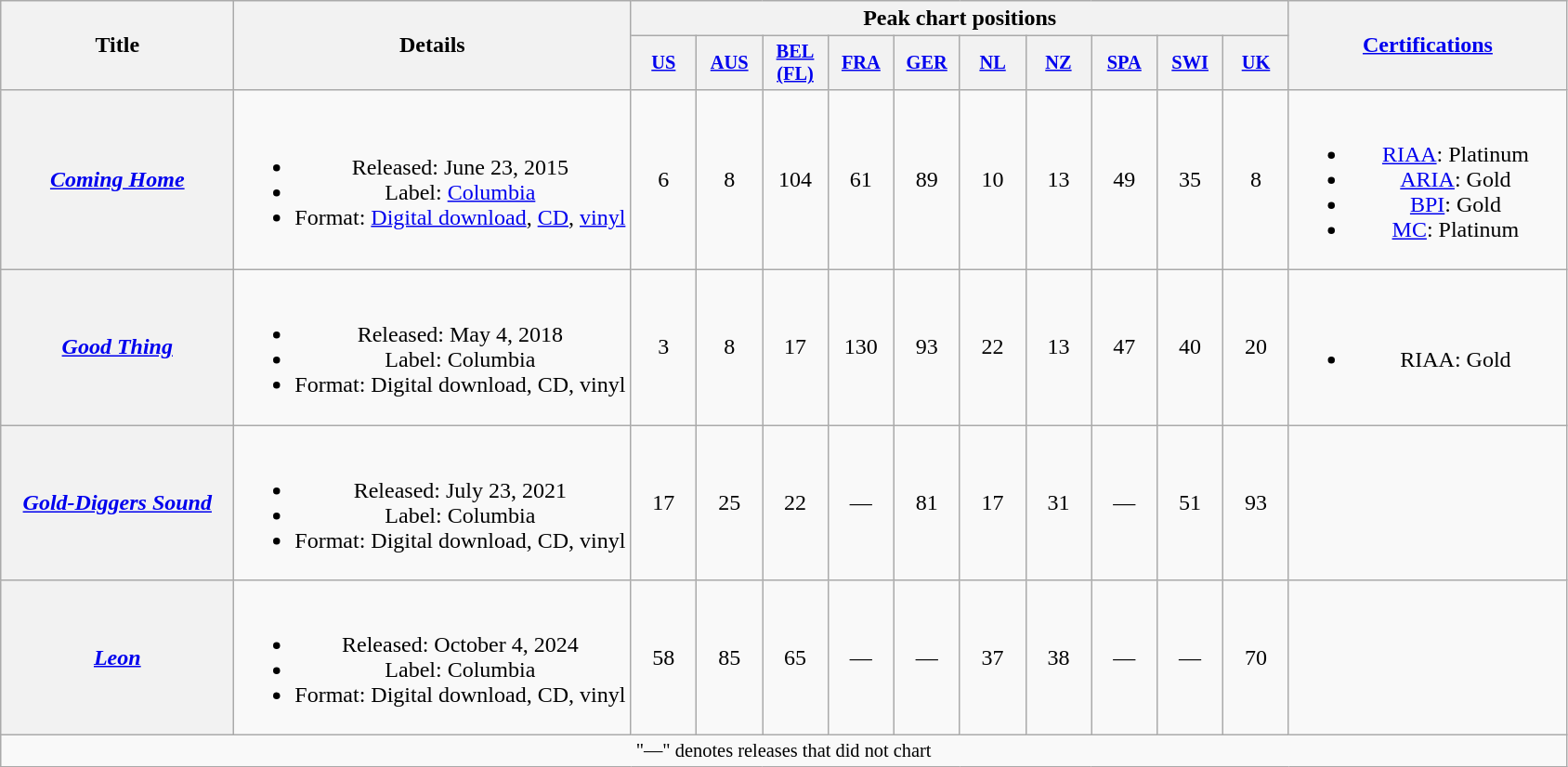<table class="wikitable plainrowheaders" style="text-align:center;">
<tr>
<th scope="col" rowspan="2" style="width:10em;">Title</th>
<th scope="col" rowspan="2">Details</th>
<th scope="col" colspan="10">Peak chart positions</th>
<th scope="col" rowspan="2" style="width:12em;"><a href='#'>Certifications</a></th>
</tr>
<tr>
<th scope="col" style="width:3em;font-size:85%;"><a href='#'>US</a><br></th>
<th scope="col" style="width:3em;font-size:85%;"><a href='#'>AUS</a><br></th>
<th scope="col" style="width:3em;font-size:85%;"><a href='#'>BEL (FL)</a><br></th>
<th scope="col" style="width:3em;font-size:85%;"><a href='#'>FRA</a><br></th>
<th scope="col" style="width:3em;font-size:85%;"><a href='#'>GER</a><br></th>
<th scope="col" style="width:3em;font-size:85%;"><a href='#'>NL</a><br></th>
<th scope="col" style="width:3em;font-size:85%;"><a href='#'>NZ</a><br></th>
<th scope="col" style="width:3em;font-size:85%;"><a href='#'>SPA</a><br></th>
<th scope="col" style="width:3em;font-size:85%;"><a href='#'>SWI</a><br></th>
<th scope="col" style="width:3em;font-size:85%;"><a href='#'>UK</a><br></th>
</tr>
<tr>
<th scope="row"><em><a href='#'>Coming Home</a></em></th>
<td><br><ul><li>Released: June 23, 2015</li><li>Label: <a href='#'>Columbia</a></li><li>Format: <a href='#'>Digital download</a>, <a href='#'>CD</a>, <a href='#'>vinyl</a></li></ul></td>
<td>6</td>
<td>8</td>
<td>104</td>
<td>61</td>
<td>89</td>
<td>10</td>
<td>13</td>
<td>49</td>
<td>35</td>
<td>8</td>
<td><br><ul><li><a href='#'>RIAA</a>: Platinum</li><li><a href='#'>ARIA</a>: Gold</li><li><a href='#'>BPI</a>: Gold</li><li><a href='#'>MC</a>: Platinum</li></ul></td>
</tr>
<tr>
<th scope="row"><em><a href='#'>Good Thing</a></em></th>
<td><br><ul><li>Released: May 4, 2018</li><li>Label: Columbia</li><li>Format: Digital download, CD, vinyl</li></ul></td>
<td>3</td>
<td>8</td>
<td>17</td>
<td>130</td>
<td>93</td>
<td>22</td>
<td>13</td>
<td>47</td>
<td>40</td>
<td>20</td>
<td><br><ul><li>RIAA: Gold</li></ul></td>
</tr>
<tr>
<th scope="row"><em><a href='#'>Gold-Diggers Sound</a></em></th>
<td><br><ul><li>Released: July 23, 2021</li><li>Label: Columbia</li><li>Format: Digital download, CD, vinyl</li></ul></td>
<td>17</td>
<td>25</td>
<td>22</td>
<td>—</td>
<td>81</td>
<td>17</td>
<td>31</td>
<td>—</td>
<td>51</td>
<td>93</td>
<td></td>
</tr>
<tr>
<th scope="row"><em><a href='#'>Leon</a></em></th>
<td><br><ul><li>Released: October 4, 2024</li><li>Label: Columbia</li><li>Format: Digital download, CD, vinyl</li></ul></td>
<td>58</td>
<td>85</td>
<td>65</td>
<td>—</td>
<td>—</td>
<td>37</td>
<td>38</td>
<td>—</td>
<td>—</td>
<td>70</td>
<td></td>
</tr>
<tr>
<td colspan="13" style="font-size:85%">"—" denotes releases that did not chart</td>
</tr>
</table>
